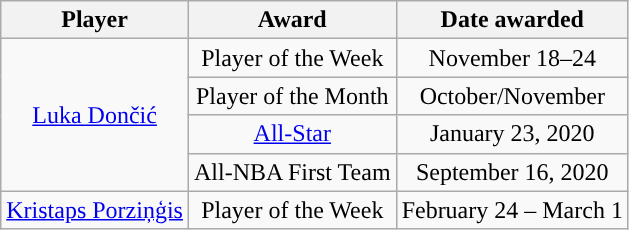<table class="wikitable sortable">
<tr>
<th>Player</th>
<th>Award</th>
<th>Date awarded</th>
</tr>
<tr style="text-align: center">
<td rowspan=4><a href='#'>Luka Dončić</a></td>
<td>Player of the Week</td>
<td>November 18–24</td>
</tr>
<tr style="text-align: center">
<td>Player of the Month</td>
<td>October/November</td>
</tr>
<tr style="text-align: center">
<td><a href='#'>All-Star</a></td>
<td>January 23, 2020</td>
</tr>
<tr style="text-align: center">
<td>All-NBA First Team</td>
<td>September 16, 2020</td>
</tr>
<tr style="text-align: center">
<td><a href='#'>Kristaps Porziņģis</a></td>
<td>Player of the Week</td>
<td>February 24 – March 1</td>
</tr>
</table>
